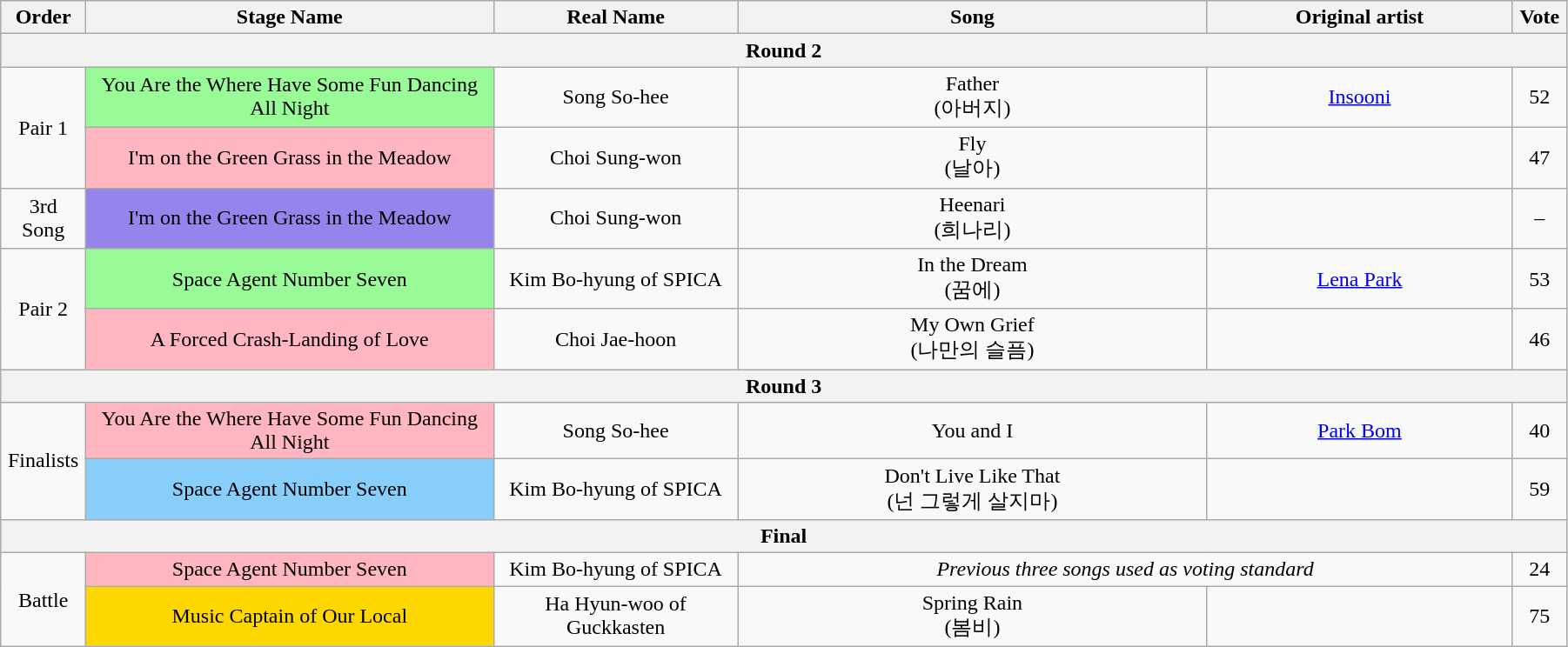<table class="wikitable" style="text-align:center; width:95%;">
<tr>
<th style="width:1%;">Order</th>
<th style="width:20%;">Stage Name</th>
<th style="width:12%;">Real Name</th>
<th style="width:23%;">Song</th>
<th style="width:15%;">Original artist</th>
<th style="width:1%;">Vote</th>
</tr>
<tr>
<th colspan=6>Round 2</th>
</tr>
<tr>
<td rowspan=2>Pair 1</td>
<td bgcolor="palegreen">You Are the Where Have Some Fun Dancing All Night</td>
<td>Song So-hee</td>
<td>Father<br>(아버지)</td>
<td><a href='#'>Insooni</a></td>
<td>52</td>
</tr>
<tr>
<td bgcolor="lightpink">I'm on the Green Grass in the Meadow</td>
<td>Choi Sung-won</td>
<td>Fly<br>(날아)</td>
<td></td>
<td>47</td>
</tr>
<tr>
<td>3rd Song</td>
<td bgcolor="#9683EC">I'm on the Green Grass in the Meadow</td>
<td>Choi Sung-won</td>
<td>Heenari <br>(희나리)</td>
<td></td>
<td>–</td>
</tr>
<tr>
<td rowspan=2>Pair 2</td>
<td bgcolor="palegreen">Space Agent Number Seven</td>
<td>Kim Bo-hyung of SPICA</td>
<td>In the Dream<br>(꿈에)</td>
<td><a href='#'>Lena Park</a></td>
<td>53</td>
</tr>
<tr>
<td bgcolor="lightpink">A Forced Crash-Landing of Love</td>
<td>Choi Jae-hoon</td>
<td>My Own Grief<br>(나만의 슬픔)</td>
<td></td>
<td>46</td>
</tr>
<tr>
<th colspan=6>Round 3</th>
</tr>
<tr>
<td rowspan=2>Finalists</td>
<td bgcolor="lightpink">You Are the Where Have Some Fun Dancing All Night</td>
<td>Song So-hee</td>
<td>You and I</td>
<td><a href='#'>Park Bom</a></td>
<td>40</td>
</tr>
<tr>
<td bgcolor="lightskyblue">Space Agent Number Seven</td>
<td>Kim Bo-hyung of SPICA</td>
<td>Don't Live Like That<br>(넌 그렇게 살지마)</td>
<td></td>
<td>59</td>
</tr>
<tr>
<th colspan=6>Final</th>
</tr>
<tr>
<td rowspan=2>Battle</td>
<td bgcolor="lightpink">Space Agent Number Seven</td>
<td>Kim Bo-hyung of SPICA</td>
<td colspan=2><em>Previous three songs used as voting standard</em></td>
<td>24</td>
</tr>
<tr>
<td bgcolor="gold">Music Captain of Our Local</td>
<td>Ha Hyun-woo of Guckkasten</td>
<td>Spring Rain<br>(봄비)</td>
<td></td>
<td>75</td>
</tr>
</table>
